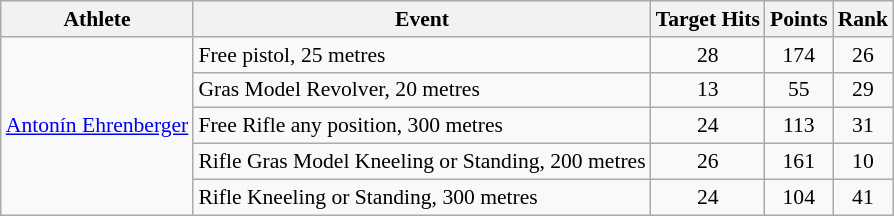<table class=wikitable style="font-size:90%">
<tr>
<th>Athlete</th>
<th>Event</th>
<th>Target Hits</th>
<th>Points</th>
<th>Rank</th>
</tr>
<tr>
<td rowspan=5><a href='#'>Antonín Ehrenberger</a></td>
<td>Free pistol, 25 metres</td>
<td align="center">28</td>
<td align="center">174</td>
<td align="center">26</td>
</tr>
<tr>
<td>Gras Model Revolver, 20 metres</td>
<td align="center">13</td>
<td align="center">55</td>
<td align="center">29</td>
</tr>
<tr>
<td>Free Rifle any position, 300 metres</td>
<td align="center">24</td>
<td align="center">113</td>
<td align="center">31</td>
</tr>
<tr>
<td>Rifle Gras Model Kneeling or Standing, 200 metres</td>
<td align="center">26</td>
<td align="center">161</td>
<td align="center">10</td>
</tr>
<tr>
<td>Rifle Kneeling or Standing, 300 metres</td>
<td align="center">24</td>
<td align="center">104</td>
<td align="center">41</td>
</tr>
</table>
